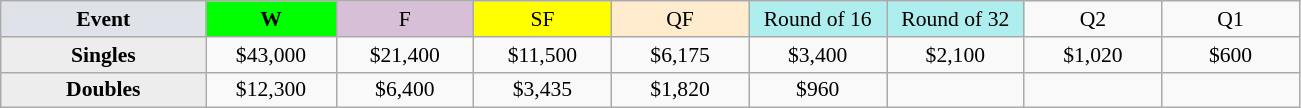<table class=wikitable style=font-size:90%;text-align:center>
<tr>
<td width=130 bgcolor=dfe2e9><strong>Event</strong></td>
<td width=80 bgcolor=lime><strong>W</strong></td>
<td width=85 bgcolor=thistle>F</td>
<td width=85 bgcolor=ffff00>SF</td>
<td width=85 bgcolor=ffebcd>QF</td>
<td width=85 bgcolor=afeeee>Round of 16</td>
<td width=85 bgcolor=afeeee>Round of 32</td>
<td width=85>Q2</td>
<td width=85>Q1</td>
</tr>
<tr>
<th style=background:#ededed>Singles</th>
<td>$43,000</td>
<td>$21,400</td>
<td>$11,500</td>
<td>$6,175</td>
<td>$3,400</td>
<td>$2,100</td>
<td>$1,020</td>
<td>$600</td>
</tr>
<tr>
<th style=background:#ededed>Doubles</th>
<td>$12,300</td>
<td>$6,400</td>
<td>$3,435</td>
<td>$1,820</td>
<td>$960</td>
<td></td>
<td></td>
<td></td>
</tr>
</table>
